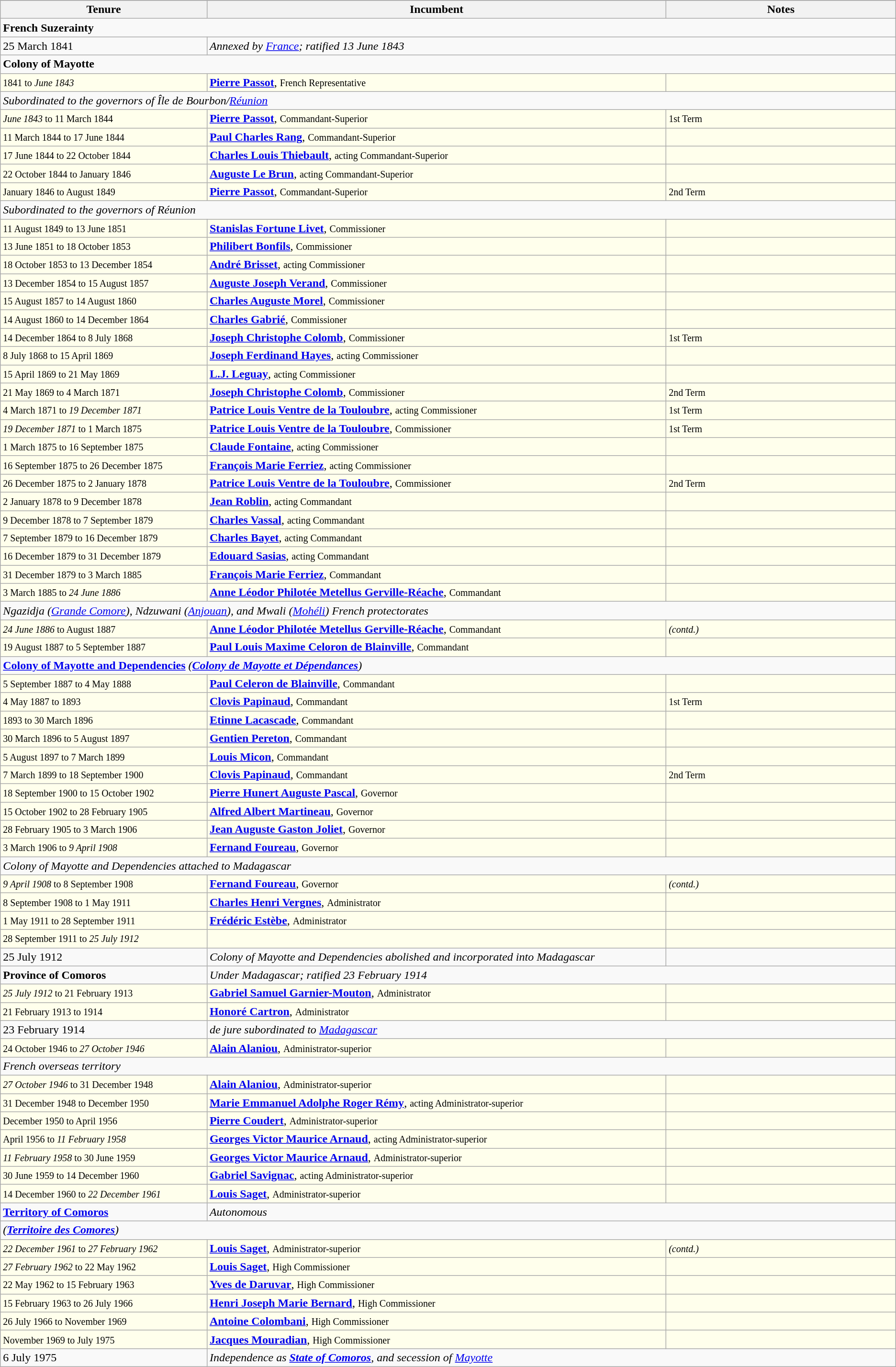<table class="wikitable">
<tr align=left||>
</tr>
<tr valign=top>
<th width="18%">Tenure</th>
<th width="40%">Incumbent</th>
<th width="20%">Notes</th>
</tr>
<tr valign=top>
<td colspan="3"><strong>French Suzerainty</strong></td>
</tr>
<tr valign=top>
<td>25 March 1841</td>
<td colspan="2"><em>Annexed by <a href='#'>France</a>; ratified 13 June 1843</em></td>
</tr>
<tr valign=top>
<td colspan="3"><strong>Colony of Mayotte</strong></td>
</tr>
<tr valign=top bgcolor="#ffffec">
<td><small>1841 to <em>June 1843</em></small></td>
<td><strong><a href='#'>Pierre Passot</a></strong>, <small>French Representative</small></td>
<td> </td>
</tr>
<tr valign=top>
<td colspan="3"><em>Subordinated to the governors of Île de Bourbon/<a href='#'>Réunion</a></em></td>
</tr>
<tr valign=top bgcolor="#ffffec">
<td><small><em>June 1843</em> to 11 March 1844</small></td>
<td><strong><a href='#'>Pierre Passot</a></strong>, <small>Commandant-Superior</small></td>
<td><small>1st Term</small></td>
</tr>
<tr valign=top bgcolor="#ffffec">
<td><small>11 March 1844 to 17 June 1844</small></td>
<td><strong><a href='#'>Paul Charles Rang</a></strong>, <small>Commandant-Superior</small></td>
<td> </td>
</tr>
<tr valign=top bgcolor="#ffffec">
<td><small>17 June 1844 to 22 October 1844</small></td>
<td><strong><a href='#'>Charles Louis Thiebault</a></strong>, <small>acting Commandant-Superior</small></td>
<td> </td>
</tr>
<tr valign=top bgcolor="#ffffec">
<td><small>22 October 1844 to January 1846</small></td>
<td><strong><a href='#'>Auguste Le Brun</a></strong>, <small>acting Commandant-Superior</small></td>
<td> </td>
</tr>
<tr valign=top bgcolor="#ffffec">
<td><small>January 1846 to August 1849</small></td>
<td><strong><a href='#'>Pierre Passot</a></strong>, <small>Commandant-Superior</small></td>
<td><small>2nd Term</small></td>
</tr>
<tr valign=top>
<td colspan="3"><em>Subordinated to the governors of Réunion</em></td>
</tr>
<tr valign=top bgcolor="#ffffec">
<td><small>11 August 1849 to 13 June 1851</small></td>
<td><strong><a href='#'>Stanislas Fortune Livet</a></strong>, <small>Commissioner</small></td>
<td> </td>
</tr>
<tr valign=top bgcolor="#ffffec">
<td><small>13 June 1851 to 18 October 1853</small></td>
<td><strong><a href='#'>Philibert Bonfils</a></strong>, <small>Commissioner</small></td>
<td> </td>
</tr>
<tr valign=top bgcolor="#ffffec">
<td><small>18 October 1853 to 13 December 1854</small></td>
<td><strong><a href='#'>André Brisset</a></strong>, <small>acting Commissioner</small></td>
<td> </td>
</tr>
<tr valign=top bgcolor="#ffffec">
<td><small>13 December 1854 to 15 August 1857</small></td>
<td><strong><a href='#'>Auguste Joseph Verand</a></strong>, <small>Commissioner</small></td>
<td> </td>
</tr>
<tr valign=top bgcolor="#ffffec">
<td><small>15 August 1857 to 14 August 1860</small></td>
<td><strong><a href='#'>Charles Auguste Morel</a></strong>, <small>Commissioner</small></td>
<td> </td>
</tr>
<tr valign=top bgcolor="#ffffec">
<td><small>14 August 1860 to 14 December 1864</small></td>
<td><strong><a href='#'>Charles Gabrié</a></strong>, <small>Commissioner</small></td>
<td> </td>
</tr>
<tr valign=top bgcolor="#ffffec">
<td><small>14 December 1864 to 8 July 1868</small></td>
<td><strong><a href='#'>Joseph Christophe Colomb</a></strong>, <small>Commissioner</small></td>
<td><small>1st Term</small></td>
</tr>
<tr valign=top bgcolor="#ffffec">
<td><small>8 July 1868 to 15 April 1869</small></td>
<td><strong><a href='#'>Joseph Ferdinand Hayes</a></strong>, <small>acting Commissioner</small></td>
<td> </td>
</tr>
<tr valign=top bgcolor="#ffffec">
<td><small>15 April 1869 to 21 May 1869</small></td>
<td><strong><a href='#'>L.J. Leguay</a></strong>, <small>acting Commissioner</small></td>
<td> </td>
</tr>
<tr valign=top bgcolor="#ffffec">
<td><small>21 May 1869 to 4 March 1871</small></td>
<td><strong><a href='#'>Joseph Christophe Colomb</a></strong>, <small>Commissioner</small></td>
<td><small>2nd Term</small></td>
</tr>
<tr valign=top bgcolor="#ffffec">
<td><small>4 March 1871 to <em>19 December 1871</em></small></td>
<td><strong><a href='#'>Patrice Louis Ventre de la Touloubre</a></strong>, <small>acting Commissioner</small></td>
<td><small>1st Term</small></td>
</tr>
<tr valign=top bgcolor="#ffffec">
<td><small><em>19 December 1871</em> to 1 March 1875</small></td>
<td><strong><a href='#'>Patrice Louis Ventre de la Touloubre</a></strong>, <small>Commissioner</small></td>
<td><small>1st Term</small></td>
</tr>
<tr valign=top bgcolor="#ffffec">
<td><small>1 March 1875 to 16 September 1875</small></td>
<td><strong><a href='#'>Claude Fontaine</a></strong>, <small>acting Commissioner</small></td>
<td> </td>
</tr>
<tr valign=top bgcolor="#ffffec">
<td><small>16 September 1875 to 26 December 1875</small></td>
<td><strong><a href='#'>François Marie Ferriez</a></strong>, <small>acting Commissioner</small></td>
<td> </td>
</tr>
<tr valign=top bgcolor="#ffffec">
<td><small>26 December 1875 to 2 January 1878</small></td>
<td><strong><a href='#'>Patrice Louis Ventre de la Touloubre</a></strong>, <small>Commissioner</small></td>
<td><small>2nd Term</small></td>
</tr>
<tr valign=top bgcolor="#ffffec">
<td><small>2 January 1878 to 9 December 1878</small></td>
<td><strong><a href='#'>Jean Roblin</a></strong>, <small>acting Commandant </small></td>
<td> </td>
</tr>
<tr valign=top bgcolor="#ffffec">
<td><small>9 December 1878 to 7 September 1879</small></td>
<td><strong><a href='#'>Charles Vassal</a></strong>, <small>acting Commandant </small></td>
<td> </td>
</tr>
<tr valign=top bgcolor="#ffffec">
<td><small>7 September 1879 to 16 December 1879</small></td>
<td><strong><a href='#'>Charles Bayet</a></strong>, <small>acting Commandant</small></td>
<td> </td>
</tr>
<tr valign=top bgcolor="#ffffec">
<td><small>16 December 1879 to 31 December 1879</small></td>
<td><strong><a href='#'>Edouard Sasias</a></strong>, <small>acting Commandant</small></td>
<td> </td>
</tr>
<tr valign=top bgcolor="#ffffec">
<td><small>31 December 1879 to 3 March 1885</small></td>
<td><strong><a href='#'>François Marie Ferriez</a></strong>, <small>Commandant</small></td>
<td> </td>
</tr>
<tr valign=top bgcolor="#ffffec">
<td><small>3 March 1885 to <em>24 June 1886</em></small></td>
<td><strong><a href='#'>Anne Léodor Philotée Metellus Gerville-Réache</a></strong>, <small> Commandant</small></td>
<td> </td>
</tr>
<tr valign=top>
<td colspan="3"><em>Ngazidja (<a href='#'>Grande Comore</a>), Ndzuwani (<a href='#'>Anjouan</a>), and Mwali (<a href='#'>Mohéli</a>) French protectorates</em></td>
</tr>
<tr valign=top bgcolor="#ffffec">
<td><small><em>24 June 1886</em> to August 1887</small></td>
<td><strong><a href='#'>Anne Léodor Philotée Metellus Gerville-Réache</a></strong>, <small> Commandant</small></td>
<td><small><em>(contd.)</em></small></td>
</tr>
<tr valign=top bgcolor="#ffffec">
<td><small>19 August 1887 to 5 September 1887</small></td>
<td><strong><a href='#'>Paul Louis Maxime Celoron de Blainville</a></strong>, <small> Commandant</small></td>
<td> </td>
</tr>
<tr valign=top>
<td colspan="3"><strong><a href='#'>Colony of Mayotte and Dependencies</a></strong> <em>(<strong><a href='#'>Colony de Mayotte et Dépendances</a></strong>)</em></td>
</tr>
<tr valign=top bgcolor="#ffffec">
<td><small>5 September 1887 to 4 May 1888</small></td>
<td><strong><a href='#'>Paul Celeron de Blainville</a></strong>, <small>Commandant</small></td>
<td> </td>
</tr>
<tr valign=top bgcolor="#ffffec">
<td><small>4 May 1887 to 1893</small></td>
<td><strong><a href='#'>Clovis Papinaud</a></strong>, <small>Commandant</small></td>
<td><small>1st Term</small></td>
</tr>
<tr valign=top bgcolor="#ffffec">
<td><small>1893 to 30 March 1896</small></td>
<td><strong><a href='#'>Etinne Lacascade</a></strong>, <small>Commandant</small></td>
<td> </td>
</tr>
<tr valign=top bgcolor="#ffffec">
<td><small>30 March 1896 to 5 August 1897</small></td>
<td><strong><a href='#'>Gentien Pereton</a></strong>, <small>Commandant</small></td>
<td> </td>
</tr>
<tr valign=top bgcolor="#ffffec">
<td><small>5 August 1897 to 7 March 1899</small></td>
<td><strong><a href='#'>Louis Micon</a></strong>, <small>Commandant</small></td>
<td> </td>
</tr>
<tr valign=top bgcolor="#ffffec">
<td><small>7 March 1899 to 18 September 1900</small></td>
<td><strong><a href='#'>Clovis Papinaud</a></strong>, <small>Commandant</small></td>
<td><small>2nd Term</small></td>
</tr>
<tr valign=top bgcolor="#ffffec">
<td><small>18 September 1900 to 15 October 1902</small></td>
<td><strong><a href='#'>Pierre Hunert Auguste Pascal</a></strong>, <small>Governor</small></td>
<td> </td>
</tr>
<tr valign=top bgcolor="#ffffec">
<td><small>15 October 1902 to 28 February 1905</small></td>
<td><strong><a href='#'>Alfred Albert Martineau</a></strong>, <small>Governor</small></td>
<td> </td>
</tr>
<tr valign=top bgcolor="#ffffec">
<td><small>28 February 1905 to 3 March 1906</small></td>
<td><strong><a href='#'>Jean Auguste Gaston Joliet</a></strong>, <small>Governor</small></td>
<td> </td>
</tr>
<tr valign=top bgcolor="#ffffec">
<td><small>3 March 1906 to <em>9 April 1908</em></small></td>
<td><strong><a href='#'>Fernand Foureau</a></strong>, <small>Governor</small></td>
<td> </td>
</tr>
<tr valign=top>
<td colspan="3"><em>Colony of Mayotte and Dependencies attached to Madagascar</em></td>
</tr>
<tr valign=top bgcolor="#ffffec">
<td><small><em>9 April 1908</em> to 8 September 1908</small></td>
<td><strong><a href='#'>Fernand Foureau</a></strong>, <small>Governor</small></td>
<td><small><em>(contd.)</em></small></td>
</tr>
<tr valign=top bgcolor="#ffffec">
<td><small>8 September 1908 to 1 May 1911</small></td>
<td><strong><a href='#'>Charles Henri Vergnes</a></strong>, <small>Administrator</small></td>
<td> </td>
</tr>
<tr valign=top bgcolor="#ffffec">
<td><small>1 May 1911 to 28 September 1911</small></td>
<td><strong><a href='#'>Frédéric Estèbe</a></strong>, <small>Administrator</small></td>
<td> </td>
</tr>
<tr valign=top bgcolor="#ffffec">
<td><small>28 September 1911 to <em>25 July 1912</em></small></td>
<td></td>
<td> </td>
</tr>
<tr valign=top>
<td>25 July 1912</td>
<td><em>Colony of Mayotte and Dependencies abolished and incorporated into Madagascar</em></td>
</tr>
<tr valign=top>
<td><strong>Province of Comoros</strong></td>
<td colspan="2"><em>Under Madagascar; ratified 23 February 1914</em></td>
</tr>
<tr valign=top bgcolor="#ffffec">
<td><small><em>25 July 1912</em> to 21 February 1913</small></td>
<td><strong><a href='#'>Gabriel Samuel Garnier-Mouton</a></strong>, <small>Administrator</small></td>
<td> </td>
</tr>
<tr valign=top bgcolor="#ffffec">
<td><small>21 February 1913 to 1914</small></td>
<td><strong><a href='#'>Honoré Cartron</a></strong>, <small>Administrator</small></td>
<td> </td>
</tr>
<tr valign=top>
<td>23 February 1914</td>
<td colspan="2"><em>de jure subordinated to <a href='#'>Madagascar</a></em></td>
</tr>
<tr valign=top bgcolor="#ffffec">
<td><small>24 October 1946 to <em>27 October 1946</em></small></td>
<td><strong><a href='#'>Alain Alaniou</a></strong>, <small>Administrator-superior</small></td>
<td> </td>
</tr>
<tr valign=top>
<td colspan="3"><em>French overseas territory</em></td>
</tr>
<tr valign=top bgcolor="#ffffec">
<td><small><em>27 October 1946</em> to 31 December 1948</small></td>
<td><strong><a href='#'>Alain Alaniou</a></strong>, <small>Administrator-superior</small></td>
<td> </td>
</tr>
<tr valign=top bgcolor="#ffffec">
<td><small>31 December 1948 to December 1950</small></td>
<td><strong><a href='#'>Marie Emmanuel Adolphe Roger Rémy</a></strong>, <small>acting Administrator-superior</small></td>
<td> </td>
</tr>
<tr valign=top bgcolor="#ffffec">
<td><small>December 1950 to April 1956</small></td>
<td><strong><a href='#'>Pierre Coudert</a></strong>, <small>Administrator-superior</small></td>
<td> </td>
</tr>
<tr valign=top bgcolor="#ffffec">
<td><small>April 1956 to <em>11 February 1958</em></small></td>
<td><strong><a href='#'>Georges Victor Maurice Arnaud</a></strong>, <small>acting Administrator-superior</small></td>
<td> </td>
</tr>
<tr valign=top bgcolor="#ffffec">
<td><small><em>11 February 1958</em> to 30 June 1959</small></td>
<td><strong><a href='#'>Georges Victor Maurice Arnaud</a></strong>, <small>Administrator-superior</small></td>
<td> </td>
</tr>
<tr valign=top bgcolor="#ffffec">
<td><small>30 June 1959 to 14 December 1960</small></td>
<td><strong><a href='#'>Gabriel Savignac</a></strong>, <small>acting Administrator-superior</small></td>
<td> </td>
</tr>
<tr valign=top bgcolor="#ffffec">
<td><small>14 December 1960 to <em>22 December 1961</em></small></td>
<td><strong><a href='#'>Louis Saget</a></strong>, <small>Administrator-superior</small></td>
<td> </td>
</tr>
<tr valign=top>
<td><strong><a href='#'>Territory of Comoros</a></strong></td>
<td colspan="2"><em>Autonomous</em></td>
</tr>
<tr valign=top>
<td colspan="3"><em>(<strong><a href='#'>Territoire des Comores</a></strong>)</em></td>
</tr>
<tr valign=top bgcolor="#ffffec">
<td><small><em>22 December 1961</em> to <em>27 February 1962</em></small></td>
<td><strong><a href='#'>Louis Saget</a></strong>, <small>Administrator-superior</small></td>
<td><small><em>(contd.)</em></small></td>
</tr>
<tr valign=top bgcolor="#ffffec">
<td><small><em>27 February 1962</em> to 22 May 1962</small></td>
<td><strong><a href='#'>Louis Saget</a></strong>, <small>High Commissioner</small></td>
<td> </td>
</tr>
<tr valign=top bgcolor="#ffffec">
<td><small>22 May 1962 to 15 February 1963</small></td>
<td><strong><a href='#'>Yves de Daruvar</a></strong>, <small>High Commissioner</small></td>
<td> </td>
</tr>
<tr valign=top bgcolor="#ffffec">
<td><small>15 February 1963 to 26 July 1966</small></td>
<td><strong><a href='#'>Henri Joseph Marie Bernard</a></strong>, <small>High Commissioner</small></td>
<td> </td>
</tr>
<tr valign=top bgcolor="#ffffec">
<td><small>26 July 1966 to November 1969</small></td>
<td><strong><a href='#'>Antoine Colombani</a></strong>, <small>High Commissioner</small></td>
<td> </td>
</tr>
<tr valign=top bgcolor="#ffffec">
<td><small>November 1969 to July 1975</small></td>
<td><strong><a href='#'>Jacques Mouradian</a></strong>, <small>High Commissioner</small></td>
<td> </td>
</tr>
<tr valign=top>
<td>6 July 1975</td>
<td colspan="2"><em>Independence as <strong><a href='#'>State of Comoros</a></strong>, and secession of <a href='#'>Mayotte</a></em></td>
</tr>
</table>
